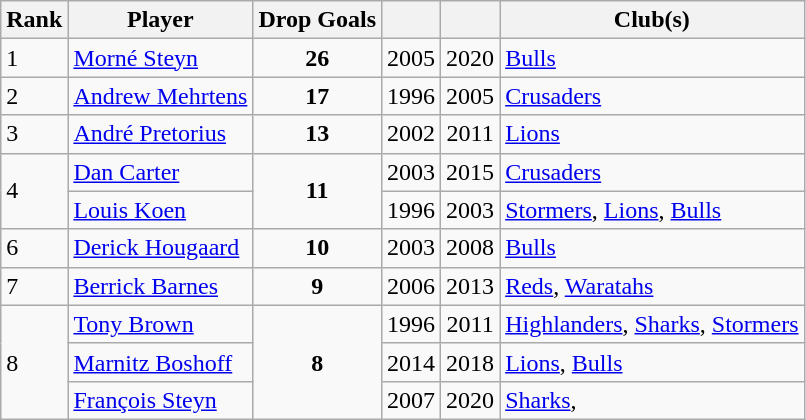<table class="wikitable">
<tr>
<th>Rank</th>
<th>Player</th>
<th>Drop Goals</th>
<th></th>
<th></th>
<th>Club(s)</th>
</tr>
<tr>
<td>1</td>
<td> <a href='#'>Morné Steyn</a></td>
<td align=center><strong>26</strong></td>
<td align=center>2005</td>
<td align=center>2020</td>
<td><a href='#'>Bulls</a></td>
</tr>
<tr>
<td>2</td>
<td> <a href='#'>Andrew Mehrtens</a></td>
<td align=center><strong>17</strong></td>
<td align=center>1996</td>
<td align=center>2005</td>
<td><a href='#'>Crusaders</a></td>
</tr>
<tr>
<td>3</td>
<td> <a href='#'>André Pretorius</a></td>
<td align=center><strong>13</strong></td>
<td align=center>2002</td>
<td align=center>2011</td>
<td><a href='#'>Lions</a></td>
</tr>
<tr>
<td rowspan=2>4</td>
<td> <a href='#'>Dan Carter</a></td>
<td rowspan="2" align=center><strong>11</strong></td>
<td align=center>2003</td>
<td align=center>2015</td>
<td><a href='#'>Crusaders</a></td>
</tr>
<tr>
<td> <a href='#'>Louis Koen</a></td>
<td align=center>1996</td>
<td align=center>2003</td>
<td><a href='#'>Stormers</a>, <a href='#'>Lions</a>, <a href='#'>Bulls</a></td>
</tr>
<tr>
<td>6</td>
<td> <a href='#'>Derick Hougaard</a></td>
<td align=center><strong>10</strong></td>
<td align=center>2003</td>
<td align=center>2008</td>
<td><a href='#'>Bulls</a></td>
</tr>
<tr>
<td>7</td>
<td> <a href='#'>Berrick Barnes</a></td>
<td align=center><strong>9</strong></td>
<td align=center>2006</td>
<td align=center>2013</td>
<td><a href='#'>Reds</a>, <a href='#'>Waratahs</a></td>
</tr>
<tr>
<td rowspan=3>8</td>
<td> <a href='#'>Tony Brown</a></td>
<td rowspan=3 align=center><strong>8</strong></td>
<td align=center>1996</td>
<td align=center>2011</td>
<td><a href='#'>Highlanders</a>, <a href='#'>Sharks</a>, <a href='#'>Stormers</a></td>
</tr>
<tr>
<td> <a href='#'>Marnitz Boshoff</a></td>
<td align=center>2014</td>
<td align=center>2018</td>
<td><a href='#'>Lions</a>, <a href='#'>Bulls</a></td>
</tr>
<tr>
<td> <a href='#'>François Steyn</a></td>
<td align=center>2007</td>
<td align=center>2020</td>
<td><a href='#'>Sharks</a>, </td>
</tr>
</table>
